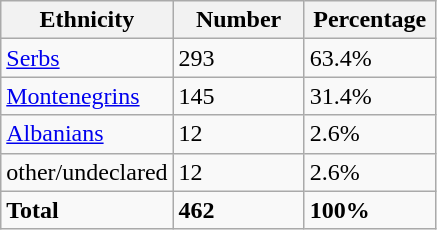<table class="wikitable">
<tr>
<th width="100px">Ethnicity</th>
<th width="80px">Number</th>
<th width="80px">Percentage</th>
</tr>
<tr>
<td><a href='#'>Serbs</a></td>
<td>293</td>
<td>63.4%</td>
</tr>
<tr>
<td><a href='#'>Montenegrins</a></td>
<td>145</td>
<td>31.4%</td>
</tr>
<tr>
<td><a href='#'>Albanians</a></td>
<td>12</td>
<td>2.6%</td>
</tr>
<tr>
<td>other/undeclared</td>
<td>12</td>
<td>2.6%</td>
</tr>
<tr>
<td><strong>Total</strong></td>
<td><strong>462</strong></td>
<td><strong>100%</strong></td>
</tr>
</table>
